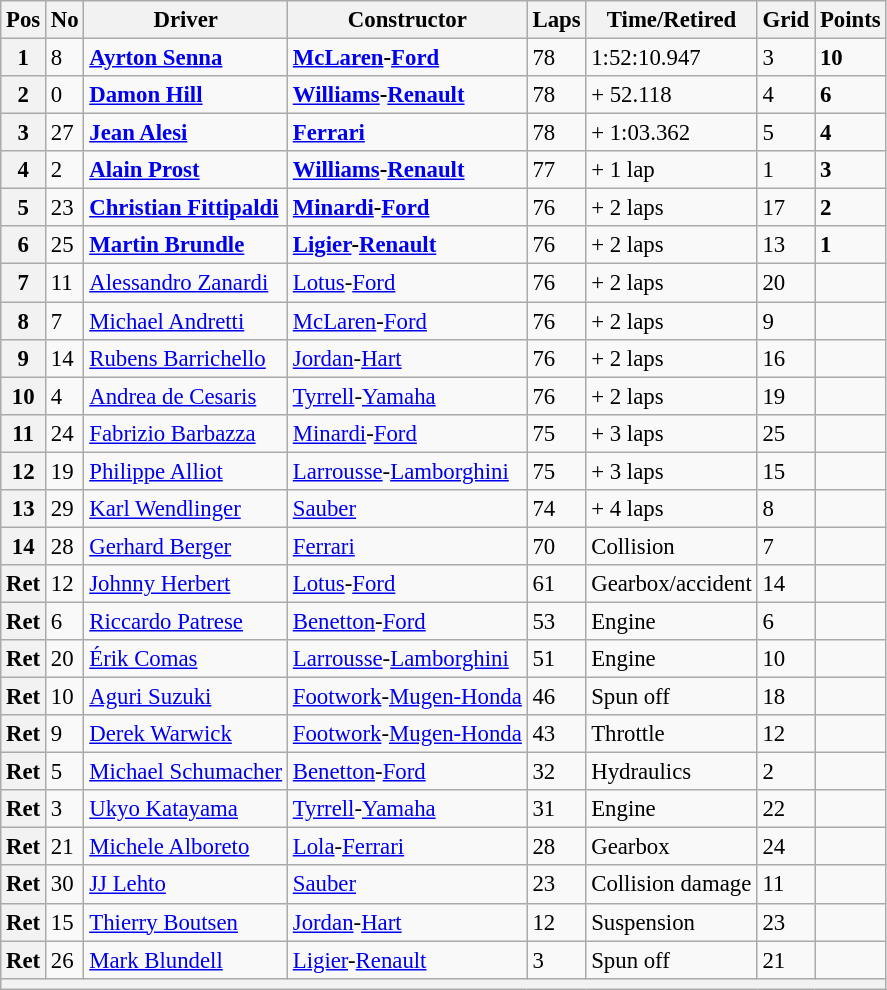<table class="wikitable" style="font-size: 95%;">
<tr>
<th>Pos</th>
<th>No</th>
<th>Driver</th>
<th>Constructor</th>
<th>Laps</th>
<th>Time/Retired</th>
<th>Grid</th>
<th>Points</th>
</tr>
<tr>
<th>1</th>
<td>8</td>
<td> <strong><a href='#'>Ayrton Senna</a></strong></td>
<td><strong><a href='#'>McLaren</a>-<a href='#'>Ford</a></strong></td>
<td>78</td>
<td>1:52:10.947</td>
<td>3</td>
<td><strong>10</strong></td>
</tr>
<tr>
<th>2</th>
<td>0</td>
<td> <strong><a href='#'>Damon Hill</a></strong></td>
<td><strong><a href='#'>Williams</a>-<a href='#'>Renault</a></strong></td>
<td>78</td>
<td>+ 52.118</td>
<td>4</td>
<td><strong>6</strong></td>
</tr>
<tr>
<th>3</th>
<td>27</td>
<td> <strong><a href='#'>Jean Alesi</a></strong></td>
<td><strong><a href='#'>Ferrari</a></strong></td>
<td>78</td>
<td>+ 1:03.362</td>
<td>5</td>
<td><strong>4</strong></td>
</tr>
<tr>
<th>4</th>
<td>2</td>
<td> <strong><a href='#'>Alain Prost</a></strong></td>
<td><strong><a href='#'>Williams</a>-<a href='#'>Renault</a></strong></td>
<td>77</td>
<td>+ 1 lap</td>
<td>1</td>
<td><strong>3</strong></td>
</tr>
<tr>
<th>5</th>
<td>23</td>
<td> <strong><a href='#'>Christian Fittipaldi</a></strong></td>
<td><strong><a href='#'>Minardi</a>-<a href='#'>Ford</a></strong></td>
<td>76</td>
<td>+ 2 laps</td>
<td>17</td>
<td><strong>2</strong></td>
</tr>
<tr>
<th>6</th>
<td>25</td>
<td> <strong><a href='#'>Martin Brundle</a></strong></td>
<td><strong><a href='#'>Ligier</a>-<a href='#'>Renault</a></strong></td>
<td>76</td>
<td>+ 2 laps</td>
<td>13</td>
<td><strong>1</strong></td>
</tr>
<tr>
<th>7</th>
<td>11</td>
<td> <a href='#'>Alessandro Zanardi</a></td>
<td><a href='#'>Lotus</a>-<a href='#'>Ford</a></td>
<td>76</td>
<td>+ 2 laps</td>
<td>20</td>
<td> </td>
</tr>
<tr>
<th>8</th>
<td>7</td>
<td> <a href='#'>Michael Andretti</a></td>
<td><a href='#'>McLaren</a>-<a href='#'>Ford</a></td>
<td>76</td>
<td>+ 2 laps</td>
<td>9</td>
<td> </td>
</tr>
<tr>
<th>9</th>
<td>14</td>
<td> <a href='#'>Rubens Barrichello</a></td>
<td><a href='#'>Jordan</a>-<a href='#'>Hart</a></td>
<td>76</td>
<td>+ 2 laps</td>
<td>16</td>
<td> </td>
</tr>
<tr>
<th>10</th>
<td>4</td>
<td> <a href='#'>Andrea de Cesaris</a></td>
<td><a href='#'>Tyrrell</a>-<a href='#'>Yamaha</a></td>
<td>76</td>
<td>+ 2 laps</td>
<td>19</td>
<td> </td>
</tr>
<tr>
<th>11</th>
<td>24</td>
<td> <a href='#'>Fabrizio Barbazza</a></td>
<td><a href='#'>Minardi</a>-<a href='#'>Ford</a></td>
<td>75</td>
<td>+ 3 laps</td>
<td>25</td>
<td> </td>
</tr>
<tr>
<th>12</th>
<td>19</td>
<td> <a href='#'>Philippe Alliot</a></td>
<td><a href='#'>Larrousse</a>-<a href='#'>Lamborghini</a></td>
<td>75</td>
<td>+ 3 laps</td>
<td>15</td>
<td> </td>
</tr>
<tr>
<th>13</th>
<td>29</td>
<td> <a href='#'>Karl Wendlinger</a></td>
<td><a href='#'>Sauber</a></td>
<td>74</td>
<td>+ 4 laps</td>
<td>8</td>
<td> </td>
</tr>
<tr>
<th>14</th>
<td>28</td>
<td> <a href='#'>Gerhard Berger</a></td>
<td><a href='#'>Ferrari</a></td>
<td>70</td>
<td>Collision</td>
<td>7</td>
<td> </td>
</tr>
<tr>
<th>Ret</th>
<td>12</td>
<td> <a href='#'>Johnny Herbert</a></td>
<td><a href='#'>Lotus</a>-<a href='#'>Ford</a></td>
<td>61</td>
<td>Gearbox/accident</td>
<td>14</td>
<td> </td>
</tr>
<tr>
<th>Ret</th>
<td>6</td>
<td> <a href='#'>Riccardo Patrese</a></td>
<td><a href='#'>Benetton</a>-<a href='#'>Ford</a></td>
<td>53</td>
<td>Engine</td>
<td>6</td>
<td> </td>
</tr>
<tr>
<th>Ret</th>
<td>20</td>
<td> <a href='#'>Érik Comas</a></td>
<td><a href='#'>Larrousse</a>-<a href='#'>Lamborghini</a></td>
<td>51</td>
<td>Engine</td>
<td>10</td>
<td> </td>
</tr>
<tr>
<th>Ret</th>
<td>10</td>
<td> <a href='#'>Aguri Suzuki</a></td>
<td><a href='#'>Footwork</a>-<a href='#'>Mugen-Honda</a></td>
<td>46</td>
<td>Spun off</td>
<td>18</td>
<td> </td>
</tr>
<tr>
<th>Ret</th>
<td>9</td>
<td> <a href='#'>Derek Warwick</a></td>
<td><a href='#'>Footwork</a>-<a href='#'>Mugen-Honda</a></td>
<td>43</td>
<td>Throttle</td>
<td>12</td>
<td> </td>
</tr>
<tr>
<th>Ret</th>
<td>5</td>
<td> <a href='#'>Michael Schumacher</a></td>
<td><a href='#'>Benetton</a>-<a href='#'>Ford</a></td>
<td>32</td>
<td>Hydraulics</td>
<td>2</td>
<td> </td>
</tr>
<tr>
<th>Ret</th>
<td>3</td>
<td> <a href='#'>Ukyo Katayama</a></td>
<td><a href='#'>Tyrrell</a>-<a href='#'>Yamaha</a></td>
<td>31</td>
<td>Engine</td>
<td>22</td>
<td> </td>
</tr>
<tr>
<th>Ret</th>
<td>21</td>
<td> <a href='#'>Michele Alboreto</a></td>
<td><a href='#'>Lola</a>-<a href='#'>Ferrari</a></td>
<td>28</td>
<td>Gearbox</td>
<td>24</td>
<td> </td>
</tr>
<tr>
<th>Ret</th>
<td>30</td>
<td> <a href='#'>JJ Lehto</a></td>
<td><a href='#'>Sauber</a></td>
<td>23</td>
<td>Collision damage</td>
<td>11</td>
<td> </td>
</tr>
<tr>
<th>Ret</th>
<td>15</td>
<td> <a href='#'>Thierry Boutsen</a></td>
<td><a href='#'>Jordan</a>-<a href='#'>Hart</a></td>
<td>12</td>
<td>Suspension</td>
<td>23</td>
<td> </td>
</tr>
<tr>
<th>Ret</th>
<td>26</td>
<td> <a href='#'>Mark Blundell</a></td>
<td><a href='#'>Ligier</a>-<a href='#'>Renault</a></td>
<td>3</td>
<td>Spun off</td>
<td>21</td>
<td> </td>
</tr>
<tr>
<th colspan="8"></th>
</tr>
</table>
